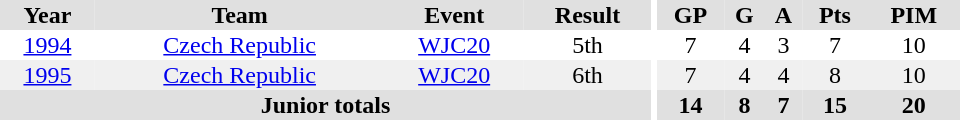<table border="0" cellpadding="1" cellspacing="0" ID="Table3" style="text-align:center; width:40em">
<tr ALIGN="center" bgcolor="#e0e0e0">
<th>Year</th>
<th>Team</th>
<th>Event</th>
<th>Result</th>
<th rowspan="99" bgcolor="#ffffff"></th>
<th>GP</th>
<th>G</th>
<th>A</th>
<th>Pts</th>
<th>PIM</th>
</tr>
<tr>
<td><a href='#'>1994</a></td>
<td><a href='#'>Czech Republic</a></td>
<td><a href='#'>WJC20</a></td>
<td>5th</td>
<td>7</td>
<td>4</td>
<td>3</td>
<td>7</td>
<td>10</td>
</tr>
<tr bgcolor="#f0f0f0">
<td><a href='#'>1995</a></td>
<td><a href='#'>Czech Republic</a></td>
<td><a href='#'>WJC20</a></td>
<td>6th</td>
<td>7</td>
<td>4</td>
<td>4</td>
<td>8</td>
<td>10</td>
</tr>
<tr bgcolor="#e0e0e0">
<th colspan="4">Junior totals</th>
<th>14</th>
<th>8</th>
<th>7</th>
<th>15</th>
<th>20</th>
</tr>
</table>
